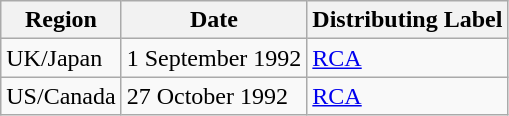<table class="wikitable">
<tr>
<th>Region</th>
<th>Date</th>
<th>Distributing Label</th>
</tr>
<tr>
<td>UK/Japan</td>
<td>1 September 1992</td>
<td><a href='#'>RCA</a></td>
</tr>
<tr>
<td>US/Canada</td>
<td>27 October 1992</td>
<td><a href='#'>RCA</a></td>
</tr>
</table>
